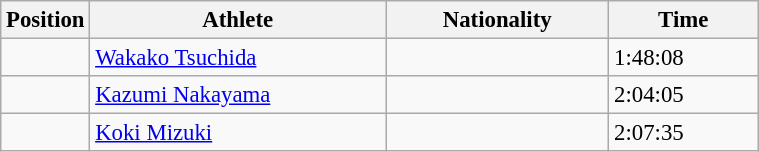<table class="wikitable sortable" border="1"  style="font-size:95%;" width=40%>
<tr>
<th width="10%">Position</th>
<th width="40%">Athlete</th>
<th width="30%">Nationality</th>
<th width="20%">Time</th>
</tr>
<tr>
<td align=center></td>
<td><a href='#'>Wakako Tsuchida</a></td>
<td></td>
<td>1:48:08</td>
</tr>
<tr>
<td align=center></td>
<td><a href='#'>Kazumi Nakayama</a></td>
<td></td>
<td>2:04:05</td>
</tr>
<tr>
<td align=center></td>
<td><a href='#'>Koki Mizuki</a></td>
<td></td>
<td>2:07:35</td>
</tr>
</table>
